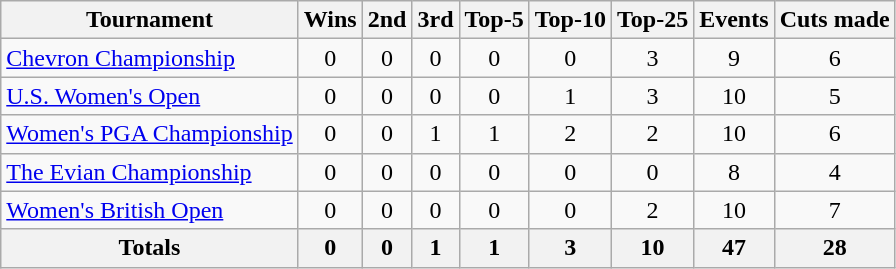<table class=wikitable style=text-align:center>
<tr>
<th>Tournament</th>
<th>Wins</th>
<th>2nd</th>
<th>3rd</th>
<th>Top-5</th>
<th>Top-10</th>
<th>Top-25</th>
<th>Events</th>
<th>Cuts made</th>
</tr>
<tr>
<td align=left><a href='#'>Chevron Championship</a></td>
<td>0</td>
<td>0</td>
<td>0</td>
<td>0</td>
<td>0</td>
<td>3</td>
<td>9</td>
<td>6</td>
</tr>
<tr>
<td align=left><a href='#'>U.S. Women's Open</a></td>
<td>0</td>
<td>0</td>
<td>0</td>
<td>0</td>
<td>1</td>
<td>3</td>
<td>10</td>
<td>5</td>
</tr>
<tr>
<td align=left><a href='#'>Women's PGA Championship</a></td>
<td>0</td>
<td>0</td>
<td>1</td>
<td>1</td>
<td>2</td>
<td>2</td>
<td>10</td>
<td>6</td>
</tr>
<tr>
<td align=left><a href='#'>The Evian Championship</a></td>
<td>0</td>
<td>0</td>
<td>0</td>
<td>0</td>
<td>0</td>
<td>0</td>
<td>8</td>
<td>4</td>
</tr>
<tr>
<td align=left><a href='#'>Women's British Open</a></td>
<td>0</td>
<td>0</td>
<td>0</td>
<td>0</td>
<td>0</td>
<td>2</td>
<td>10</td>
<td>7</td>
</tr>
<tr>
<th>Totals</th>
<th>0</th>
<th>0</th>
<th>1</th>
<th>1</th>
<th>3</th>
<th>10</th>
<th>47</th>
<th>28</th>
</tr>
</table>
